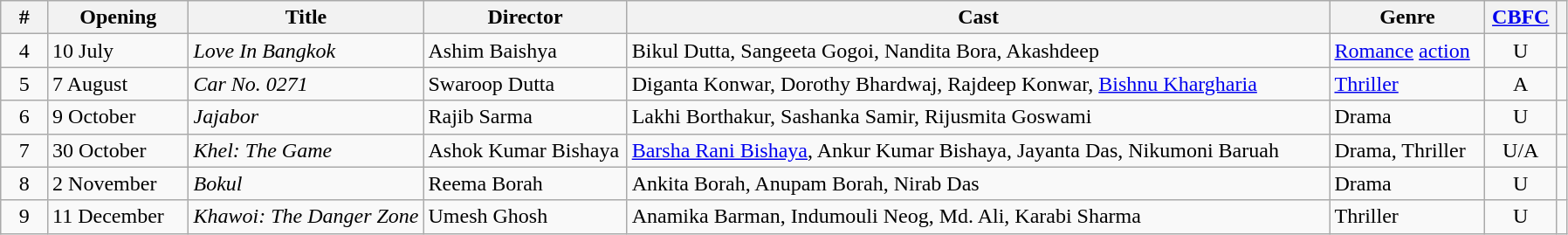<table class="wikitable" border="0">
<tr>
<th width="3%">#</th>
<th width="9%">Opening</th>
<th width="15%">Title</th>
<th width="13%">Director</th>
<th>Cast</th>
<th>Genre</th>
<th><a href='#'>CBFC</a></th>
<th></th>
</tr>
<tr>
<td align="center">4</td>
<td>10 July</td>
<td><em>Love In Bangkok</em></td>
<td>Ashim Baishya</td>
<td>Bikul Dutta, Sangeeta Gogoi, Nandita Bora, Akashdeep</td>
<td><a href='#'>Romance</a> <a href='#'>action</a></td>
<td align="center">U</td>
<td align=center></td>
</tr>
<tr>
<td align="center">5</td>
<td>7 August</td>
<td><em>Car No. 0271</em></td>
<td>Swaroop Dutta</td>
<td>Diganta Konwar, Dorothy Bhardwaj, Rajdeep Konwar, <a href='#'>Bishnu Khargharia</a></td>
<td><a href='#'>Thriller</a></td>
<td align="center">A</td>
<td align=center></td>
</tr>
<tr>
<td align="center">6</td>
<td>9 October</td>
<td><em>Jajabor</em></td>
<td>Rajib Sarma</td>
<td>Lakhi Borthakur, Sashanka Samir, Rijusmita Goswami</td>
<td>Drama</td>
<td align="center">U</td>
<td align=center></td>
</tr>
<tr>
<td align="center">7</td>
<td>30 October</td>
<td><em>Khel: The Game</em></td>
<td>Ashok Kumar Bishaya</td>
<td><a href='#'>Barsha Rani Bishaya</a>, Ankur Kumar Bishaya, Jayanta Das, Nikumoni Baruah</td>
<td>Drama, Thriller</td>
<td align="center">U/A</td>
<td align=center></td>
</tr>
<tr>
<td align="center">8</td>
<td>2 November</td>
<td><em>Bokul</em></td>
<td>Reema Borah</td>
<td>Ankita Borah, Anupam Borah, Nirab Das</td>
<td>Drama</td>
<td align="center">U</td>
<td align=center></td>
</tr>
<tr>
<td align="center">9</td>
<td>11 December</td>
<td><em>Khawoi: The Danger Zone</em></td>
<td>Umesh Ghosh</td>
<td>Anamika Barman, Indumouli Neog, Md. Ali, Karabi Sharma</td>
<td>Thriller</td>
<td align="center">U</td>
<td align=center></td>
</tr>
</table>
